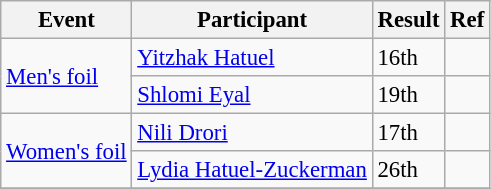<table class="wikitable" style="font-size: 95%;">
<tr>
<th>Event</th>
<th>Participant</th>
<th>Result</th>
<th>Ref</th>
</tr>
<tr>
<td rowspan="2"><a href='#'>Men's foil</a></td>
<td><a href='#'>Yitzhak Hatuel</a></td>
<td>16th</td>
<td></td>
</tr>
<tr>
<td><a href='#'>Shlomi Eyal</a></td>
<td>19th</td>
<td></td>
</tr>
<tr>
<td rowspan="2"><a href='#'>Women's foil</a></td>
<td><a href='#'>Nili Drori</a></td>
<td>17th</td>
<td></td>
</tr>
<tr>
<td><a href='#'>Lydia Hatuel-Zuckerman</a></td>
<td>26th</td>
<td></td>
</tr>
<tr>
</tr>
</table>
